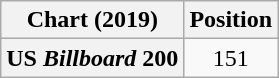<table class="wikitable plainrowheaders" style="text-align:center">
<tr>
<th scope="col">Chart (2019)</th>
<th scope="col">Position</th>
</tr>
<tr>
<th scope="row">US <em>Billboard</em> 200</th>
<td>151</td>
</tr>
</table>
